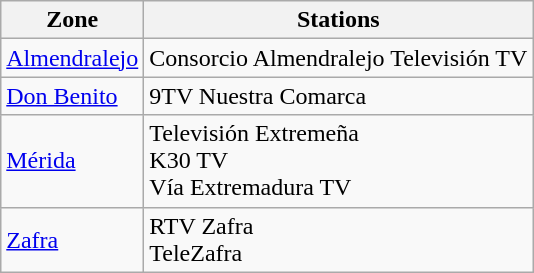<table class="wikitable">
<tr>
<th>Zone</th>
<th>Stations</th>
</tr>
<tr>
<td><a href='#'>Almendralejo</a></td>
<td>Consorcio Almendralejo Televisión TV</td>
</tr>
<tr>
<td><a href='#'>Don Benito</a></td>
<td>9TV Nuestra Comarca</td>
</tr>
<tr>
<td><a href='#'>Mérida</a></td>
<td>Televisión Extremeña<br>K30 TV<br>Vía Extremadura TV</td>
</tr>
<tr>
<td><a href='#'>Zafra</a></td>
<td>RTV Zafra<br>TeleZafra</td>
</tr>
</table>
